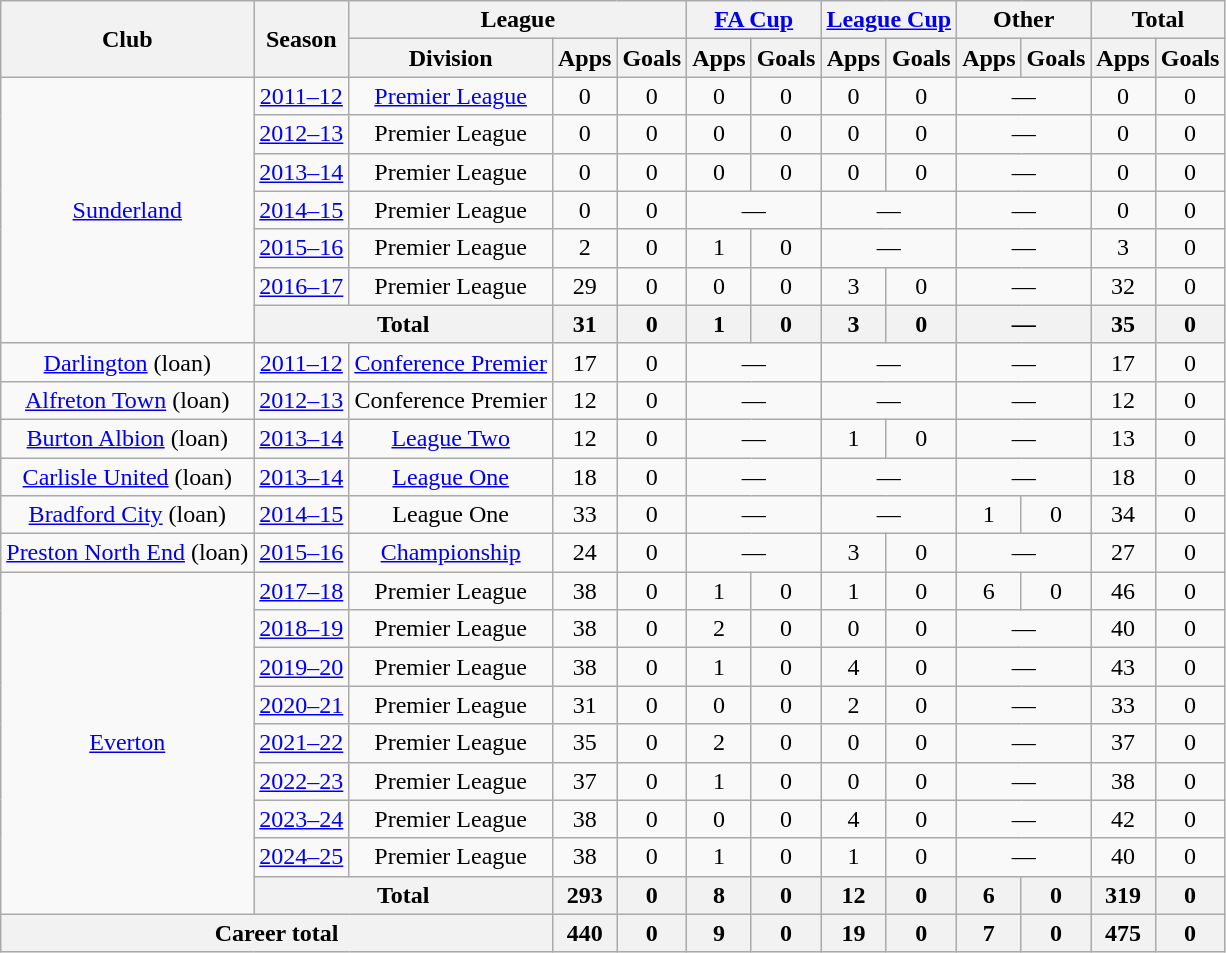<table class="wikitable" style="text-align: center;">
<tr>
<th rowspan="2">Club</th>
<th rowspan="2">Season</th>
<th colspan="3">League</th>
<th colspan="2"><a href='#'>FA Cup</a></th>
<th colspan="2"><a href='#'>League Cup</a></th>
<th colspan="2">Other</th>
<th colspan="2">Total</th>
</tr>
<tr>
<th>Division</th>
<th>Apps</th>
<th>Goals</th>
<th>Apps</th>
<th>Goals</th>
<th>Apps</th>
<th>Goals</th>
<th>Apps</th>
<th>Goals</th>
<th>Apps</th>
<th>Goals</th>
</tr>
<tr>
<td rowspan="7"><a href='#'>Sunderland</a></td>
<td><a href='#'>2011–12</a></td>
<td><a href='#'>Premier League</a></td>
<td>0</td>
<td>0</td>
<td>0</td>
<td>0</td>
<td>0</td>
<td>0</td>
<td colspan="2">—</td>
<td>0</td>
<td>0</td>
</tr>
<tr>
<td><a href='#'>2012–13</a></td>
<td>Premier League</td>
<td>0</td>
<td>0</td>
<td>0</td>
<td>0</td>
<td>0</td>
<td>0</td>
<td colspan="2">—</td>
<td>0</td>
<td>0</td>
</tr>
<tr>
<td><a href='#'>2013–14</a></td>
<td>Premier League</td>
<td>0</td>
<td>0</td>
<td>0</td>
<td>0</td>
<td>0</td>
<td>0</td>
<td colspan="2">—</td>
<td>0</td>
<td>0</td>
</tr>
<tr>
<td><a href='#'>2014–15</a></td>
<td>Premier League</td>
<td>0</td>
<td>0</td>
<td colspan="2">—</td>
<td colspan="2">—</td>
<td colspan="2">—</td>
<td>0</td>
<td>0</td>
</tr>
<tr>
<td><a href='#'>2015–16</a></td>
<td>Premier League</td>
<td>2</td>
<td>0</td>
<td>1</td>
<td>0</td>
<td colspan="2">—</td>
<td colspan="2">—</td>
<td>3</td>
<td>0</td>
</tr>
<tr>
<td><a href='#'>2016–17</a></td>
<td>Premier League</td>
<td>29</td>
<td>0</td>
<td>0</td>
<td>0</td>
<td>3</td>
<td>0</td>
<td colspan="2">—</td>
<td>32</td>
<td>0</td>
</tr>
<tr>
<th colspan="2">Total</th>
<th>31</th>
<th>0</th>
<th>1</th>
<th>0</th>
<th>3</th>
<th>0</th>
<th colspan="2">—</th>
<th>35</th>
<th>0</th>
</tr>
<tr>
<td><a href='#'>Darlington</a> (loan)</td>
<td><a href='#'>2011–12</a></td>
<td><a href='#'>Conference Premier</a></td>
<td>17</td>
<td>0</td>
<td colspan="2">—</td>
<td colspan="2">—</td>
<td colspan="2">—</td>
<td>17</td>
<td>0</td>
</tr>
<tr>
<td><a href='#'>Alfreton Town</a> (loan)</td>
<td><a href='#'>2012–13</a></td>
<td>Conference Premier</td>
<td>12</td>
<td>0</td>
<td colspan="2">—</td>
<td colspan="2">—</td>
<td colspan="2">—</td>
<td>12</td>
<td>0</td>
</tr>
<tr>
<td><a href='#'>Burton Albion</a> (loan)</td>
<td><a href='#'>2013–14</a></td>
<td><a href='#'>League Two</a></td>
<td>12</td>
<td>0</td>
<td colspan="2">—</td>
<td>1</td>
<td>0</td>
<td colspan="2">—</td>
<td>13</td>
<td>0</td>
</tr>
<tr>
<td><a href='#'>Carlisle United</a> (loan)</td>
<td><a href='#'>2013–14</a></td>
<td><a href='#'>League One</a></td>
<td>18</td>
<td>0</td>
<td colspan="2">—</td>
<td colspan="2">—</td>
<td colspan="2">—</td>
<td>18</td>
<td>0</td>
</tr>
<tr>
<td><a href='#'>Bradford City</a> (loan)</td>
<td><a href='#'>2014–15</a></td>
<td>League One</td>
<td>33</td>
<td>0</td>
<td colspan="2">—</td>
<td colspan="2">—</td>
<td>1</td>
<td>0</td>
<td>34</td>
<td>0</td>
</tr>
<tr>
<td><a href='#'>Preston North End</a> (loan)</td>
<td><a href='#'>2015–16</a></td>
<td><a href='#'>Championship</a></td>
<td>24</td>
<td>0</td>
<td colspan="2">—</td>
<td>3</td>
<td>0</td>
<td colspan="2">—</td>
<td>27</td>
<td>0</td>
</tr>
<tr>
<td rowspan="9"><a href='#'>Everton</a></td>
<td><a href='#'>2017–18</a></td>
<td>Premier League</td>
<td>38</td>
<td>0</td>
<td>1</td>
<td>0</td>
<td>1</td>
<td>0</td>
<td>6</td>
<td>0</td>
<td>46</td>
<td>0</td>
</tr>
<tr>
<td><a href='#'>2018–19</a></td>
<td>Premier League</td>
<td>38</td>
<td>0</td>
<td>2</td>
<td>0</td>
<td>0</td>
<td>0</td>
<td colspan="2">—</td>
<td>40</td>
<td>0</td>
</tr>
<tr>
<td><a href='#'>2019–20</a></td>
<td>Premier League</td>
<td>38</td>
<td>0</td>
<td>1</td>
<td>0</td>
<td>4</td>
<td>0</td>
<td colspan="2">—</td>
<td>43</td>
<td>0</td>
</tr>
<tr>
<td><a href='#'>2020–21</a></td>
<td>Premier League</td>
<td>31</td>
<td>0</td>
<td>0</td>
<td>0</td>
<td>2</td>
<td>0</td>
<td colspan="2">—</td>
<td>33</td>
<td>0</td>
</tr>
<tr>
<td><a href='#'>2021–22</a></td>
<td>Premier League</td>
<td>35</td>
<td>0</td>
<td>2</td>
<td>0</td>
<td>0</td>
<td>0</td>
<td colspan="2">—</td>
<td>37</td>
<td>0</td>
</tr>
<tr>
<td><a href='#'>2022–23</a></td>
<td>Premier League</td>
<td>37</td>
<td>0</td>
<td>1</td>
<td>0</td>
<td>0</td>
<td>0</td>
<td colspan="2">—</td>
<td>38</td>
<td>0</td>
</tr>
<tr>
<td><a href='#'>2023–24</a></td>
<td>Premier League</td>
<td>38</td>
<td>0</td>
<td>0</td>
<td>0</td>
<td>4</td>
<td>0</td>
<td colspan="2">—</td>
<td>42</td>
<td>0</td>
</tr>
<tr>
<td><a href='#'>2024–25</a></td>
<td>Premier League</td>
<td>38</td>
<td>0</td>
<td>1</td>
<td>0</td>
<td>1</td>
<td>0</td>
<td colspan="2">—</td>
<td>40</td>
<td>0</td>
</tr>
<tr>
<th colspan="2">Total</th>
<th>293</th>
<th>0</th>
<th>8</th>
<th>0</th>
<th>12</th>
<th>0</th>
<th>6</th>
<th>0</th>
<th>319</th>
<th>0</th>
</tr>
<tr>
<th colspan="3">Career total</th>
<th>440</th>
<th>0</th>
<th>9</th>
<th>0</th>
<th>19</th>
<th>0</th>
<th>7</th>
<th>0</th>
<th>475</th>
<th>0</th>
</tr>
</table>
